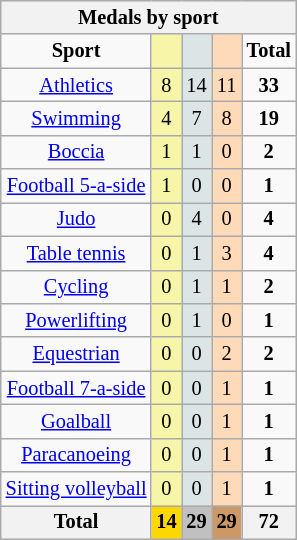<table class="wikitable" style="font-size:85%">
<tr style="background:#efefef;">
<th colspan=5>Medals by sport</th>
</tr>
<tr align=center>
<td><strong>Sport</strong></td>
<td bgcolor=#f7f6a8></td>
<td bgcolor=#dce5e5></td>
<td bgcolor=#ffdab9></td>
<td><strong>Total</strong></td>
</tr>
<tr align=center>
<td><a href='#'>Athletics</a></td>
<td style="background:#F7F6A8;">8</td>
<td style="background:#DCE5E5;">14</td>
<td style="background:#FFDAB9;">11</td>
<td><strong>33</strong></td>
</tr>
<tr align=center>
<td><a href='#'>Swimming</a></td>
<td style="background:#F7F6A8;">4</td>
<td style="background:#DCE5E5;">7</td>
<td style="background:#FFDAB9;">8</td>
<td><strong>19</strong></td>
</tr>
<tr align=center>
<td><a href='#'>Boccia</a></td>
<td style="background:#F7F6A8;">1</td>
<td style="background:#DCE5E5;">1</td>
<td style="background:#FFDAB9;">0</td>
<td><strong>2</strong></td>
</tr>
<tr align=center>
<td><a href='#'>Football 5-a-side</a></td>
<td style="background:#F7F6A8;">1</td>
<td style="background:#DCE5E5;">0</td>
<td style="background:#FFDAB9;">0</td>
<td><strong>1</strong></td>
</tr>
<tr align=center>
<td><a href='#'>Judo</a></td>
<td style="background:#F7F6A8;">0</td>
<td style="background:#DCE5E5;">4</td>
<td style="background:#FFDAB9;">0</td>
<td><strong>4</strong></td>
</tr>
<tr align=center>
<td><a href='#'>Table tennis</a></td>
<td style="background:#F7F6A8;">0</td>
<td style="background:#DCE5E5;">1</td>
<td style="background:#FFDAB9;">3</td>
<td><strong>4</strong></td>
</tr>
<tr align=center>
<td><a href='#'>Cycling</a></td>
<td style="background:#F7F6A8;">0</td>
<td style="background:#DCE5E5;">1</td>
<td style="background:#FFDAB9;">1</td>
<td><strong>2</strong></td>
</tr>
<tr align=center>
<td><a href='#'>Powerlifting</a></td>
<td style="background:#F7F6A8;">0</td>
<td style="background:#DCE5E5;">1</td>
<td style="background:#FFDAB9;">0</td>
<td><strong>1</strong></td>
</tr>
<tr align=center>
<td><a href='#'>Equestrian</a></td>
<td style="background:#F7F6A8;">0</td>
<td style="background:#DCE5E5;">0</td>
<td style="background:#FFDAB9;">2</td>
<td><strong>2</strong></td>
</tr>
<tr align=center>
<td><a href='#'>Football 7-a-side</a></td>
<td style="background:#F7F6A8;">0</td>
<td style="background:#DCE5E5;">0</td>
<td style="background:#FFDAB9;">1</td>
<td><strong>1</strong></td>
</tr>
<tr align=center>
<td><a href='#'>Goalball</a></td>
<td style="background:#F7F6A8;">0</td>
<td style="background:#DCE5E5;">0</td>
<td style="background:#FFDAB9;">1</td>
<td><strong>1</strong></td>
</tr>
<tr align=center>
<td><a href='#'>Paracanoeing</a></td>
<td style="background:#F7F6A8;">0</td>
<td style="background:#DCE5E5;">0</td>
<td style="background:#FFDAB9;">1</td>
<td><strong>1</strong></td>
</tr>
<tr align=center>
<td><a href='#'>Sitting volleyball</a></td>
<td style="background:#F7F6A8;">0</td>
<td style="background:#DCE5E5;">0</td>
<td style="background:#FFDAB9;">1</td>
<td><strong>1</strong></td>
</tr>
<tr align=center>
<th>Total</th>
<th style="background:gold;">14</th>
<th style="background:silver;">29</th>
<th style="background:#c96;">29</th>
<th>72</th>
</tr>
</table>
